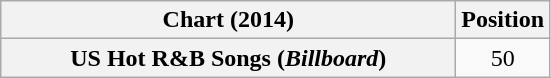<table class="wikitable sortable plainrowheaders" style="text-align:center;" border="1">
<tr>
<th scope="col" style="width:18.5em;">Chart (2014)</th>
<th scope="col">Position</th>
</tr>
<tr>
<th scope="row">US Hot R&B Songs (<em>Billboard</em>)</th>
<td>50</td>
</tr>
</table>
